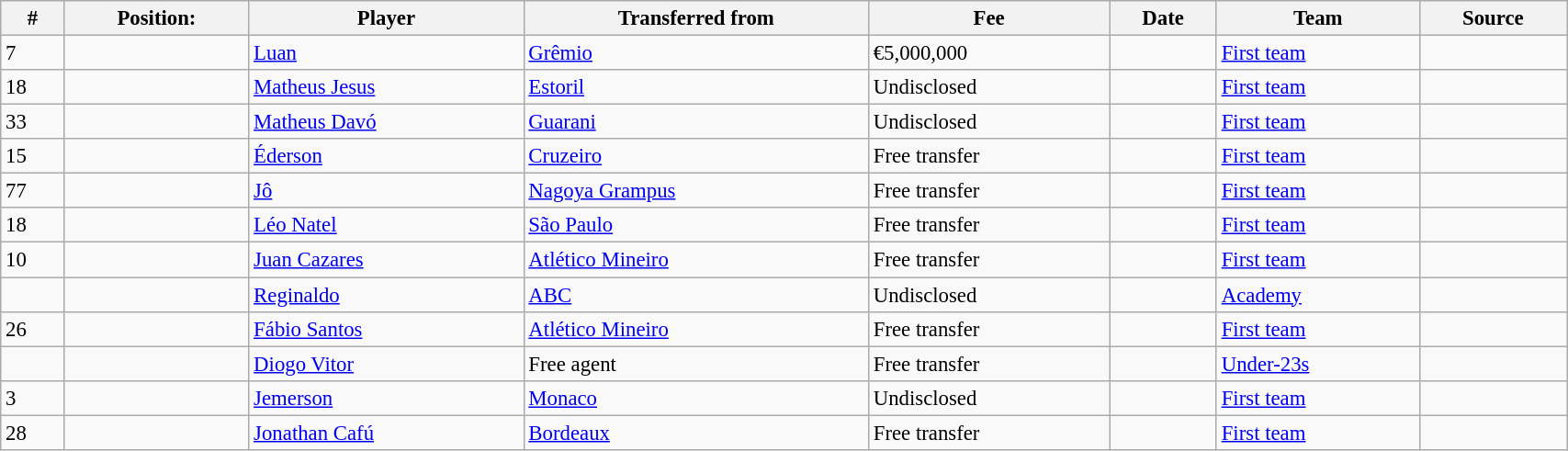<table class="wikitable sortable" style="width:90%; text-align:center; font-size:95%; text-align:left;">
<tr>
<th><strong>#</strong></th>
<th><strong>Position:</strong></th>
<th><strong>Player</strong></th>
<th><strong>Transferred from</strong></th>
<th><strong>Fee</strong></th>
<th><strong>Date</strong></th>
<th><strong>Team</strong></th>
<th><strong>Source</strong></th>
</tr>
<tr>
<td>7</td>
<td></td>
<td> <a href='#'>Luan</a></td>
<td> <a href='#'>Grêmio</a></td>
<td>€5,000,000 </td>
<td></td>
<td><a href='#'>First team</a></td>
<td></td>
</tr>
<tr>
<td>18</td>
<td></td>
<td> <a href='#'>Matheus Jesus</a></td>
<td> <a href='#'>Estoril</a></td>
<td>Undisclosed </td>
<td></td>
<td><a href='#'>First team</a></td>
<td></td>
</tr>
<tr>
<td>33</td>
<td></td>
<td> <a href='#'>Matheus Davó</a></td>
<td> <a href='#'>Guarani</a></td>
<td>Undisclosed</td>
<td></td>
<td><a href='#'>First team</a></td>
<td></td>
</tr>
<tr>
<td>15</td>
<td></td>
<td> <a href='#'>Éderson</a></td>
<td> <a href='#'>Cruzeiro</a></td>
<td>Free transfer </td>
<td></td>
<td><a href='#'>First team</a></td>
<td></td>
</tr>
<tr>
<td>77</td>
<td></td>
<td> <a href='#'>Jô</a></td>
<td> <a href='#'>Nagoya Grampus</a></td>
<td>Free transfer </td>
<td></td>
<td><a href='#'>First team</a></td>
<td></td>
</tr>
<tr>
<td>18</td>
<td></td>
<td> <a href='#'>Léo Natel</a></td>
<td> <a href='#'>São Paulo</a></td>
<td>Free transfer </td>
<td></td>
<td><a href='#'>First team</a></td>
<td></td>
</tr>
<tr>
<td>10</td>
<td></td>
<td> <a href='#'>Juan Cazares</a></td>
<td> <a href='#'>Atlético Mineiro</a></td>
<td>Free transfer </td>
<td></td>
<td><a href='#'>First team</a></td>
<td></td>
</tr>
<tr>
<td></td>
<td></td>
<td> <a href='#'>Reginaldo</a></td>
<td> <a href='#'>ABC</a></td>
<td>Undisclosed</td>
<td></td>
<td><a href='#'>Academy</a></td>
<td></td>
</tr>
<tr>
<td>26</td>
<td></td>
<td> <a href='#'>Fábio Santos</a></td>
<td> <a href='#'>Atlético Mineiro</a></td>
<td>Free transfer </td>
<td></td>
<td><a href='#'>First team</a></td>
<td></td>
</tr>
<tr>
<td></td>
<td></td>
<td> <a href='#'>Diogo Vitor</a></td>
<td>Free agent</td>
<td>Free transfer</td>
<td></td>
<td><a href='#'>Under-23s</a></td>
<td></td>
</tr>
<tr>
<td>3</td>
<td></td>
<td> <a href='#'>Jemerson</a></td>
<td> <a href='#'>Monaco</a></td>
<td>Undisclosed </td>
<td></td>
<td><a href='#'>First team</a></td>
<td></td>
</tr>
<tr>
<td>28</td>
<td></td>
<td> <a href='#'>Jonathan Cafú</a></td>
<td> <a href='#'>Bordeaux</a></td>
<td>Free transfer </td>
<td></td>
<td><a href='#'>First team</a></td>
<td></td>
</tr>
</table>
